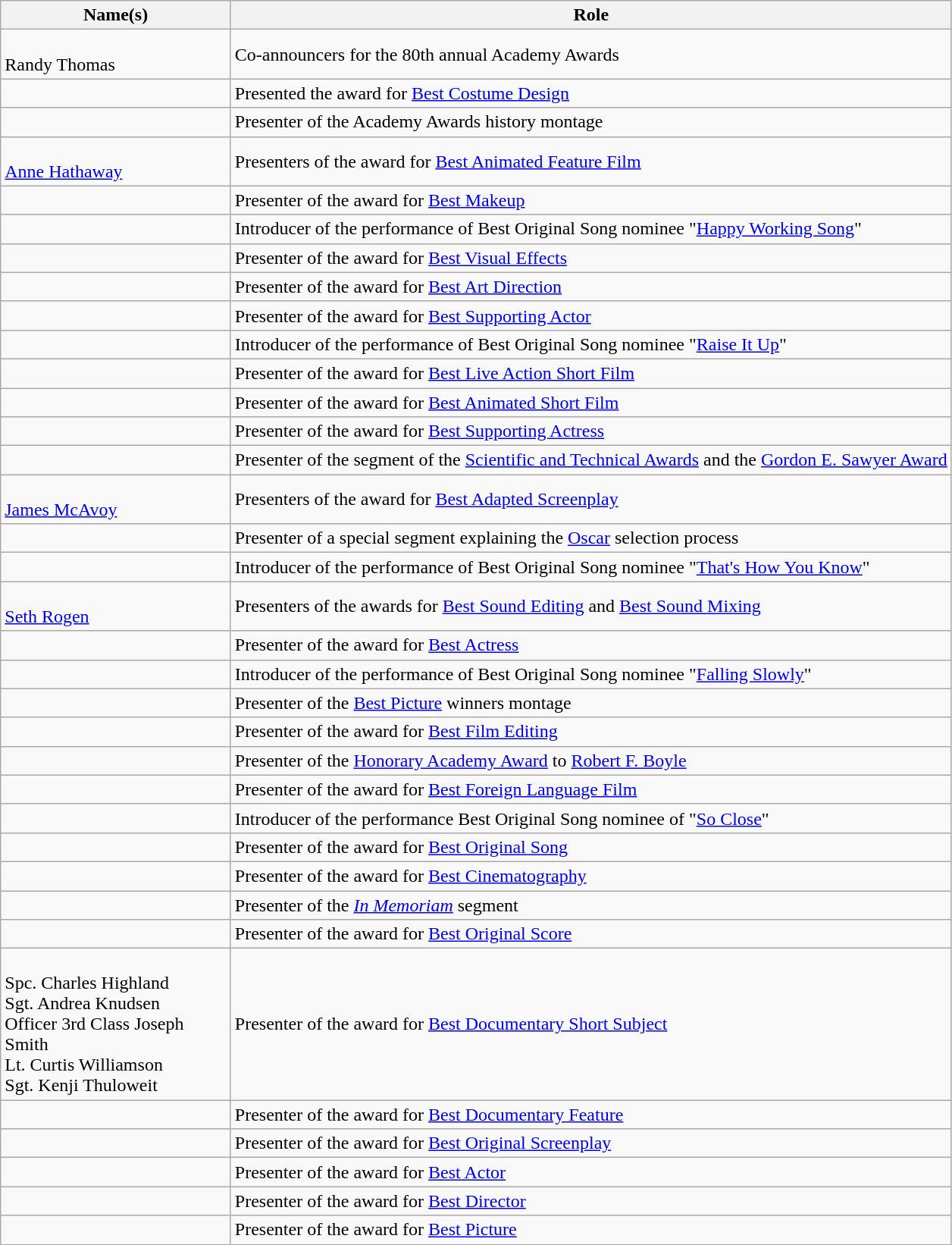<table class="wikitable plainrowheaders sortable" rowspan=2 style="text-align: left">
<tr>
<th scope="col" width="195">Name(s)</th>
<th scope="col" align="center">Role</th>
</tr>
<tr>
<td><br>Randy Thomas</td>
<td>Co-announcers for the 80th annual Academy Awards</td>
</tr>
<tr>
<td></td>
<td>Presented the award for <a href='#'>Best Costume Design</a></td>
</tr>
<tr>
<td></td>
<td>Presenter of the Academy Awards history montage</td>
</tr>
<tr>
<td><br><a href='#'>Anne Hathaway</a></td>
<td>Presenters of the award for <a href='#'>Best Animated Feature Film</a></td>
</tr>
<tr>
<td></td>
<td>Presenter of the award for <a href='#'>Best Makeup</a></td>
</tr>
<tr>
<td></td>
<td>Introducer of the performance of Best Original Song nominee "<a href='#'>Happy Working Song</a>"</td>
</tr>
<tr>
<td></td>
<td>Presenter of the award for <a href='#'>Best Visual Effects</a></td>
</tr>
<tr>
<td></td>
<td>Presenter of the award for <a href='#'>Best Art Direction</a></td>
</tr>
<tr>
<td></td>
<td>Presenter of the award for <a href='#'>Best Supporting Actor</a></td>
</tr>
<tr>
<td></td>
<td>Introducer of the performance of Best Original Song nominee "<a href='#'>Raise It Up</a>"</td>
</tr>
<tr>
<td></td>
<td>Presenter of the award for <a href='#'>Best Live Action Short Film</a></td>
</tr>
<tr>
<td></td>
<td>Presenter of the award for <a href='#'>Best Animated Short Film</a></td>
</tr>
<tr>
<td></td>
<td>Presenter of the award for <a href='#'>Best Supporting Actress</a></td>
</tr>
<tr>
<td></td>
<td>Presenter of the segment of the <a href='#'>Scientific and Technical Awards</a> and the <a href='#'>Gordon E. Sawyer Award</a></td>
</tr>
<tr>
<td><br> <a href='#'>James McAvoy</a></td>
<td>Presenters of the award for <a href='#'>Best Adapted Screenplay</a></td>
</tr>
<tr>
<td></td>
<td>Presenter of a special segment explaining the <a href='#'>Oscar</a> selection process</td>
</tr>
<tr>
<td></td>
<td>Introducer of the performance of Best Original Song nominee "<a href='#'>That's How You Know</a>"</td>
</tr>
<tr>
<td><br><a href='#'>Seth Rogen</a></td>
<td>Presenters of the awards for <a href='#'>Best Sound Editing</a> and <a href='#'>Best Sound Mixing</a></td>
</tr>
<tr>
<td></td>
<td>Presenter of the award for <a href='#'>Best Actress</a></td>
</tr>
<tr>
<td></td>
<td>Introducer of the performance of Best Original Song nominee "<a href='#'>Falling Slowly</a>"</td>
</tr>
<tr>
<td></td>
<td>Presenter of the <a href='#'>Best Picture</a> winners montage</td>
</tr>
<tr>
<td></td>
<td>Presenter of the award for <a href='#'>Best Film Editing</a></td>
</tr>
<tr>
<td></td>
<td>Presenter of the <a href='#'>Honorary Academy Award</a> to <a href='#'>Robert F. Boyle</a></td>
</tr>
<tr>
<td></td>
<td>Presenter of the award for <a href='#'>Best Foreign Language Film</a></td>
</tr>
<tr>
<td></td>
<td>Introducer of the performance Best Original Song nominee of "<a href='#'>So Close</a>"</td>
</tr>
<tr>
<td></td>
<td>Presenter of the award for <a href='#'>Best Original Song</a></td>
</tr>
<tr>
<td></td>
<td>Presenter of the award for <a href='#'>Best Cinematography</a></td>
</tr>
<tr>
<td></td>
<td>Presenter of the <em><a href='#'>In Memoriam</a></em> segment</td>
</tr>
<tr>
<td></td>
<td>Presenter of the award for <a href='#'>Best Original Score</a></td>
</tr>
<tr>
<td><br>Spc. Charles Highland<br>Sgt. Andrea Knudsen<br>Officer 3rd Class Joseph Smith<br>Lt. Curtis Williamson<br>Sgt. Kenji Thuloweit</td>
<td>Presenter of the award for <a href='#'>Best Documentary Short Subject</a></td>
</tr>
<tr>
<td></td>
<td>Presenter of the award for <a href='#'>Best Documentary Feature</a></td>
</tr>
<tr>
<td></td>
<td>Presenter of the award for <a href='#'>Best Original Screenplay</a></td>
</tr>
<tr>
<td></td>
<td>Presenter of the award for <a href='#'>Best Actor</a></td>
</tr>
<tr>
<td></td>
<td>Presenter of the award for <a href='#'>Best Director</a></td>
</tr>
<tr>
<td></td>
<td>Presenter of the award for <a href='#'>Best Picture</a></td>
</tr>
</table>
